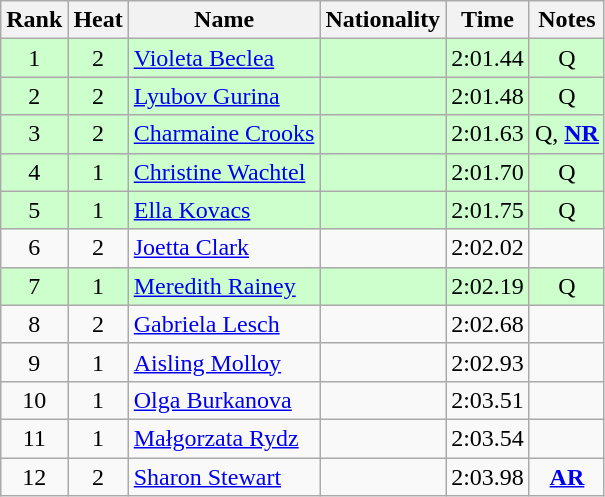<table class="wikitable sortable" style="text-align:center">
<tr>
<th>Rank</th>
<th>Heat</th>
<th>Name</th>
<th>Nationality</th>
<th>Time</th>
<th>Notes</th>
</tr>
<tr bgcolor=ccffcc>
<td>1</td>
<td>2</td>
<td align="left"><a href='#'>Violeta Beclea</a></td>
<td align=left></td>
<td>2:01.44</td>
<td>Q</td>
</tr>
<tr bgcolor=ccffcc>
<td>2</td>
<td>2</td>
<td align="left"><a href='#'>Lyubov Gurina</a></td>
<td align=left></td>
<td>2:01.48</td>
<td>Q</td>
</tr>
<tr bgcolor=ccffcc>
<td>3</td>
<td>2</td>
<td align="left"><a href='#'>Charmaine Crooks</a></td>
<td align=left></td>
<td>2:01.63</td>
<td>Q, <strong><a href='#'>NR</a></strong></td>
</tr>
<tr bgcolor=ccffcc>
<td>4</td>
<td>1</td>
<td align="left"><a href='#'>Christine Wachtel</a></td>
<td align=left></td>
<td>2:01.70</td>
<td>Q</td>
</tr>
<tr bgcolor=ccffcc>
<td>5</td>
<td>1</td>
<td align="left"><a href='#'>Ella Kovacs</a></td>
<td align=left></td>
<td>2:01.75</td>
<td>Q</td>
</tr>
<tr>
<td>6</td>
<td>2</td>
<td align="left"><a href='#'>Joetta Clark</a></td>
<td align=left></td>
<td>2:02.02</td>
<td></td>
</tr>
<tr bgcolor=ccffcc>
<td>7</td>
<td>1</td>
<td align="left"><a href='#'>Meredith Rainey</a></td>
<td align=left></td>
<td>2:02.19</td>
<td>Q</td>
</tr>
<tr>
<td>8</td>
<td>2</td>
<td align="left"><a href='#'>Gabriela Lesch</a></td>
<td align=left></td>
<td>2:02.68</td>
<td></td>
</tr>
<tr>
<td>9</td>
<td>1</td>
<td align="left"><a href='#'>Aisling Molloy</a></td>
<td align=left></td>
<td>2:02.93</td>
<td></td>
</tr>
<tr>
<td>10</td>
<td>1</td>
<td align="left"><a href='#'>Olga Burkanova</a></td>
<td align=left></td>
<td>2:03.51</td>
<td></td>
</tr>
<tr>
<td>11</td>
<td>1</td>
<td align="left"><a href='#'>Małgorzata Rydz</a></td>
<td align=left></td>
<td>2:03.54</td>
<td></td>
</tr>
<tr>
<td>12</td>
<td>2</td>
<td align="left"><a href='#'>Sharon Stewart</a></td>
<td align=left></td>
<td>2:03.98</td>
<td><strong><a href='#'>AR</a></strong></td>
</tr>
</table>
